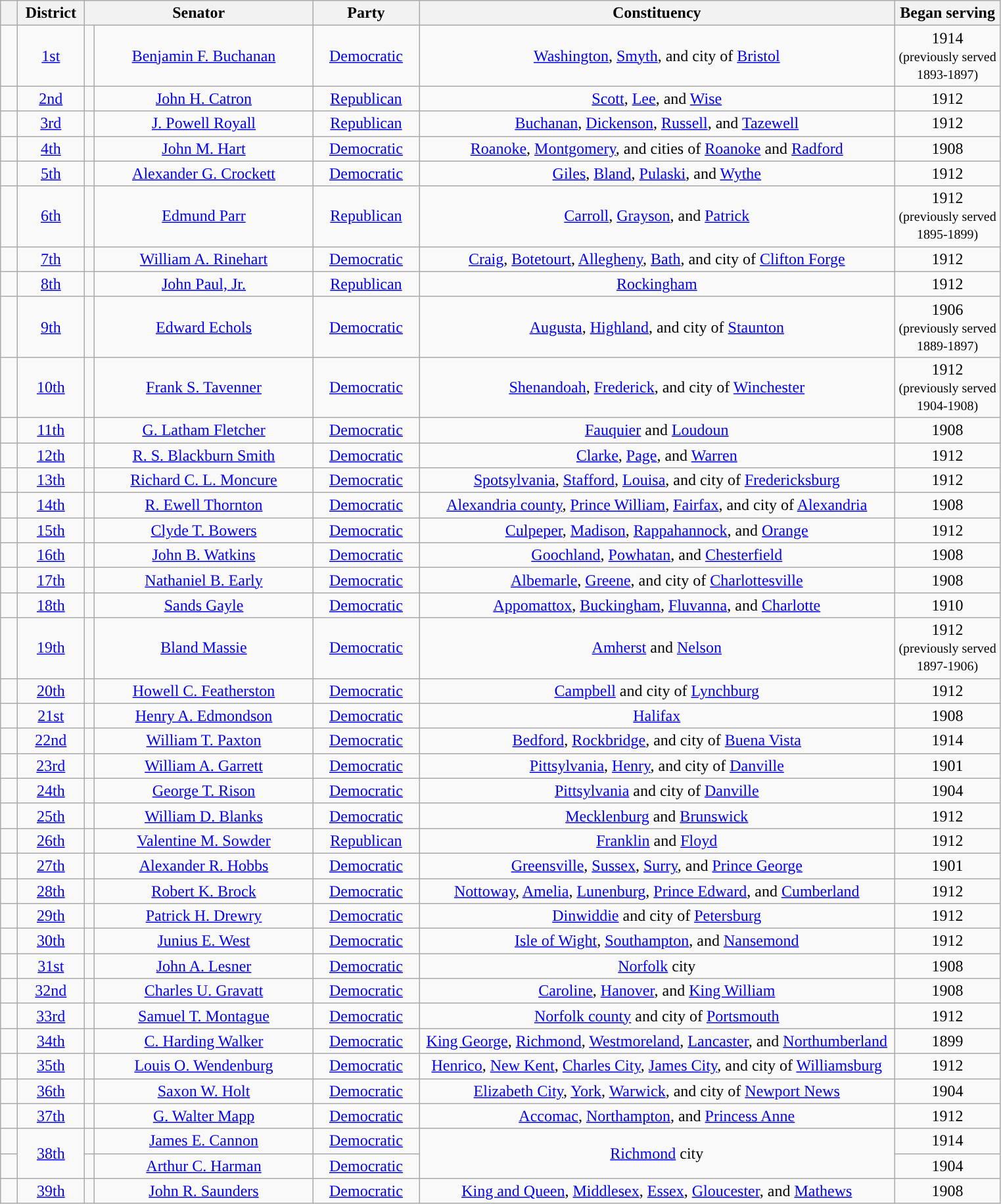<table class="wikitable" style="text-align:center">
<tr>
<th width="10px"></th>
<th width="60px">District</th>
<th colspan=2 width="225px">Senator</th>
<th width="100px">Party</th>
<th width="475px">Constituency</th>
<th width="100px">Began serving</th>
</tr>
<tr>
<td style="background-color:"></td>
<td><a href='#'>1st</a></td>
<td></td>
<td><a href='#'>Benjamin F. Buchanan</a></td>
<td><a href='#'>Democratic</a></td>
<td><a href='#'>Washington</a>, <a href='#'>Smyth</a>, and city of <a href='#'>Bristol</a></td>
<td>1914<br><small>(previously served 1893-1897)</small></td>
</tr>
<tr>
<td style="background-color:"></td>
<td><a href='#'>2nd</a></td>
<td></td>
<td><a href='#'>John H. Catron</a></td>
<td><a href='#'>Republican</a></td>
<td><a href='#'>Scott</a>, <a href='#'>Lee</a>, and <a href='#'>Wise</a></td>
<td>1912</td>
</tr>
<tr>
<td style="background-color:"></td>
<td><a href='#'>3rd</a></td>
<td></td>
<td><a href='#'>J. Powell Royall</a></td>
<td><a href='#'>Republican</a></td>
<td><a href='#'>Buchanan</a>, <a href='#'>Dickenson</a>, <a href='#'>Russell</a>, and <a href='#'>Tazewell</a></td>
<td>1912</td>
</tr>
<tr>
<td style="background-color:"></td>
<td><a href='#'>4th</a></td>
<td></td>
<td><a href='#'>John M. Hart</a></td>
<td><a href='#'>Democratic</a></td>
<td><a href='#'>Roanoke</a>, <a href='#'>Montgomery</a>, and cities of <a href='#'>Roanoke</a> and <a href='#'>Radford</a></td>
<td>1908</td>
</tr>
<tr>
<td style="background-color:"></td>
<td><a href='#'>5th</a></td>
<td></td>
<td><a href='#'>Alexander G. Crockett</a></td>
<td><a href='#'>Democratic</a></td>
<td><a href='#'>Giles</a>, <a href='#'>Bland</a>, <a href='#'>Pulaski</a>, and <a href='#'>Wythe</a></td>
<td>1912</td>
</tr>
<tr>
<td style="background-color:"></td>
<td><a href='#'>6th</a></td>
<td></td>
<td><a href='#'>Edmund Parr</a></td>
<td><a href='#'>Republican</a></td>
<td><a href='#'>Carroll</a>, <a href='#'>Grayson</a>, and <a href='#'>Patrick</a></td>
<td>1912<br><small>(previously served 1895-1899)</small></td>
</tr>
<tr>
<td style="background-color:"></td>
<td><a href='#'>7th</a></td>
<td></td>
<td><a href='#'>William A. Rinehart</a></td>
<td><a href='#'>Democratic</a></td>
<td><a href='#'>Craig</a>, <a href='#'>Botetourt</a>, <a href='#'>Allegheny</a>, <a href='#'>Bath</a>, and city of <a href='#'>Clifton Forge</a></td>
<td>1912</td>
</tr>
<tr>
<td style="background-color:"></td>
<td><a href='#'>8th</a></td>
<td></td>
<td><a href='#'>John Paul, Jr.</a></td>
<td><a href='#'>Republican</a></td>
<td><a href='#'>Rockingham</a></td>
<td>1912</td>
</tr>
<tr>
<td style="background-color:"></td>
<td><a href='#'>9th</a></td>
<td></td>
<td><a href='#'>Edward Echols</a></td>
<td><a href='#'>Democratic</a></td>
<td><a href='#'>Augusta</a>, <a href='#'>Highland</a>, and city of <a href='#'>Staunton</a></td>
<td>1906<br><small>(previously served 1889-1897)</small></td>
</tr>
<tr>
<td style="background-color:"></td>
<td><a href='#'>10th</a></td>
<td></td>
<td><a href='#'>Frank S. Tavenner</a></td>
<td><a href='#'>Democratic</a></td>
<td><a href='#'>Shenandoah</a>, <a href='#'>Frederick</a>, and city of <a href='#'>Winchester</a></td>
<td>1912<br><small>(previously served 1904-1908)</small></td>
</tr>
<tr>
<td style="background-color:"></td>
<td><a href='#'>11th</a></td>
<td></td>
<td><a href='#'>G. Latham Fletcher</a></td>
<td><a href='#'>Democratic</a></td>
<td><a href='#'>Fauquier</a> and <a href='#'>Loudoun</a></td>
<td>1908</td>
</tr>
<tr>
<td style="background-color:"></td>
<td><a href='#'>12th</a></td>
<td></td>
<td><a href='#'>R. S. Blackburn Smith</a></td>
<td><a href='#'>Democratic</a></td>
<td><a href='#'>Clarke</a>, <a href='#'>Page</a>, and <a href='#'>Warren</a></td>
<td>1912</td>
</tr>
<tr>
<td style="background-color:"></td>
<td><a href='#'>13th</a></td>
<td></td>
<td><a href='#'>Richard C. L. Moncure</a></td>
<td><a href='#'>Democratic</a></td>
<td><a href='#'>Spotsylvania</a>, <a href='#'>Stafford</a>, <a href='#'>Louisa</a>, and city of <a href='#'>Fredericksburg</a></td>
<td>1912</td>
</tr>
<tr>
<td style="background-color:"></td>
<td><a href='#'>14th</a></td>
<td></td>
<td><a href='#'>R. Ewell Thornton</a></td>
<td><a href='#'>Democratic</a></td>
<td><a href='#'>Alexandria county</a>, <a href='#'>Prince William</a>, <a href='#'>Fairfax</a>, and city of <a href='#'>Alexandria</a></td>
<td>1908</td>
</tr>
<tr>
<td style="background-color:"></td>
<td><a href='#'>15th</a></td>
<td></td>
<td><a href='#'>Clyde T. Bowers</a></td>
<td><a href='#'>Democratic</a></td>
<td><a href='#'>Culpeper</a>, <a href='#'>Madison</a>, <a href='#'>Rappahannock</a>, and <a href='#'>Orange</a></td>
<td>1912</td>
</tr>
<tr>
<td style="background-color:"></td>
<td><a href='#'>16th</a></td>
<td></td>
<td><a href='#'>John B. Watkins</a></td>
<td><a href='#'>Democratic</a></td>
<td><a href='#'>Goochland</a>, <a href='#'>Powhatan</a>, and <a href='#'>Chesterfield</a></td>
<td>1908</td>
</tr>
<tr>
<td style="background-color:"></td>
<td><a href='#'>17th</a></td>
<td></td>
<td><a href='#'>Nathaniel B. Early</a></td>
<td><a href='#'>Democratic</a></td>
<td><a href='#'>Albemarle</a>, <a href='#'>Greene</a>, and city of <a href='#'>Charlottesville</a></td>
<td>1908</td>
</tr>
<tr>
<td style="background-color:"></td>
<td><a href='#'>18th</a></td>
<td></td>
<td><a href='#'>Sands Gayle</a></td>
<td><a href='#'>Democratic</a></td>
<td><a href='#'>Appomattox</a>, <a href='#'>Buckingham</a>, <a href='#'>Fluvanna</a>, and <a href='#'>Charlotte</a></td>
<td>1910</td>
</tr>
<tr>
<td style="background-color:"></td>
<td><a href='#'>19th</a></td>
<td></td>
<td><a href='#'>Bland Massie</a></td>
<td><a href='#'>Democratic</a></td>
<td><a href='#'>Amherst</a> and <a href='#'>Nelson</a></td>
<td>1912<br><small>(previously served 1897-1906)</small></td>
</tr>
<tr>
<td style="background-color:"></td>
<td><a href='#'>20th</a></td>
<td></td>
<td><a href='#'>Howell C. Featherston</a></td>
<td><a href='#'>Democratic</a></td>
<td><a href='#'>Campbell</a> and city of <a href='#'>Lynchburg</a></td>
<td>1912</td>
</tr>
<tr>
<td style="background-color:"></td>
<td><a href='#'>21st</a></td>
<td></td>
<td><a href='#'>Henry A. Edmondson</a></td>
<td><a href='#'>Democratic</a></td>
<td><a href='#'>Halifax</a></td>
<td>1908</td>
</tr>
<tr>
<td style="background-color:"></td>
<td><a href='#'>22nd</a></td>
<td></td>
<td><a href='#'>William T. Paxton</a></td>
<td><a href='#'>Democratic</a></td>
<td><a href='#'>Bedford</a>, <a href='#'>Rockbridge</a>, and city of <a href='#'>Buena Vista</a></td>
<td>1914</td>
</tr>
<tr>
<td style="background-color:"></td>
<td><a href='#'>23rd</a></td>
<td></td>
<td><a href='#'>William A. Garrett</a></td>
<td><a href='#'>Democratic</a></td>
<td><a href='#'>Pittsylvania</a>, <a href='#'>Henry</a>, and city of <a href='#'>Danville</a></td>
<td>1901</td>
</tr>
<tr>
<td style="background-color:"></td>
<td><a href='#'>24th</a></td>
<td></td>
<td><a href='#'>George T. Rison</a></td>
<td><a href='#'>Democratic</a></td>
<td><a href='#'>Pittsylvania</a> and city of <a href='#'>Danville</a></td>
<td>1904</td>
</tr>
<tr>
<td style="background-color:"></td>
<td><a href='#'>25th</a></td>
<td></td>
<td><a href='#'>William D. Blanks</a></td>
<td><a href='#'>Democratic</a></td>
<td><a href='#'>Mecklenburg</a> and <a href='#'>Brunswick</a></td>
<td>1912</td>
</tr>
<tr>
<td style="background-color:"></td>
<td><a href='#'>26th</a></td>
<td></td>
<td><a href='#'>Valentine M. Sowder</a></td>
<td><a href='#'>Republican</a></td>
<td><a href='#'>Franklin</a> and <a href='#'>Floyd</a></td>
<td>1912</td>
</tr>
<tr>
<td style="background-color:"></td>
<td><a href='#'>27th</a></td>
<td></td>
<td><a href='#'>Alexander R. Hobbs</a></td>
<td><a href='#'>Democratic</a></td>
<td><a href='#'>Greensville</a>, <a href='#'>Sussex</a>, <a href='#'>Surry</a>, and <a href='#'>Prince George</a></td>
<td>1901</td>
</tr>
<tr>
<td style="background-color:"></td>
<td><a href='#'>28th</a></td>
<td></td>
<td><a href='#'>Robert K. Brock</a></td>
<td><a href='#'>Democratic</a></td>
<td><a href='#'>Nottoway</a>, <a href='#'>Amelia</a>, <a href='#'>Lunenburg</a>, <a href='#'>Prince Edward</a>, and <a href='#'>Cumberland</a></td>
<td>1912</td>
</tr>
<tr>
<td style="background-color:"></td>
<td><a href='#'>29th</a></td>
<td></td>
<td><a href='#'>Patrick H. Drewry</a></td>
<td><a href='#'>Democratic</a></td>
<td><a href='#'>Dinwiddie</a> and city of <a href='#'>Petersburg</a></td>
<td>1912</td>
</tr>
<tr>
<td style="background-color:"></td>
<td><a href='#'>30th</a></td>
<td></td>
<td><a href='#'>Junius E. West</a></td>
<td><a href='#'>Democratic</a></td>
<td><a href='#'>Isle of Wight</a>, <a href='#'>Southampton</a>, and <a href='#'>Nansemond</a></td>
<td>1912</td>
</tr>
<tr>
<td style="background-color:"></td>
<td><a href='#'>31st</a></td>
<td></td>
<td><a href='#'>John A. Lesner</a></td>
<td><a href='#'>Democratic</a></td>
<td><a href='#'>Norfolk</a> city</td>
<td>1908</td>
</tr>
<tr>
<td style="background-color:"></td>
<td><a href='#'>32nd</a></td>
<td></td>
<td><a href='#'>Charles U. Gravatt</a></td>
<td><a href='#'>Democratic</a></td>
<td><a href='#'>Caroline</a>, <a href='#'>Hanover</a>, and <a href='#'>King William</a></td>
<td>1908</td>
</tr>
<tr>
<td style="background-color:"></td>
<td><a href='#'>33rd</a></td>
<td></td>
<td><a href='#'>Samuel T. Montague</a></td>
<td><a href='#'>Democratic</a></td>
<td><a href='#'>Norfolk county</a> and city of <a href='#'>Portsmouth</a></td>
<td>1912</td>
</tr>
<tr>
<td style="background-color:"></td>
<td><a href='#'>34th</a></td>
<td></td>
<td><a href='#'>C. Harding Walker</a></td>
<td><a href='#'>Democratic</a></td>
<td><a href='#'>King George</a>, <a href='#'>Richmond</a>, <a href='#'>Westmoreland</a>, <a href='#'>Lancaster</a>, and <a href='#'>Northumberland</a></td>
<td>1899</td>
</tr>
<tr>
<td style="background-color:"></td>
<td><a href='#'>35th</a></td>
<td></td>
<td><a href='#'>Louis O. Wendenburg</a></td>
<td><a href='#'>Democratic</a></td>
<td><a href='#'>Henrico</a>, <a href='#'>New Kent</a>, <a href='#'>Charles City</a>, <a href='#'>James City</a>, and city of <a href='#'>Williamsburg</a></td>
<td>1912</td>
</tr>
<tr>
<td style="background-color:"></td>
<td><a href='#'>36th</a></td>
<td></td>
<td><a href='#'>Saxon W. Holt</a></td>
<td><a href='#'>Democratic</a></td>
<td><a href='#'>Elizabeth City</a>, <a href='#'>York</a>, <a href='#'>Warwick</a>, and city of <a href='#'>Newport News</a></td>
<td>1904</td>
</tr>
<tr>
<td style="background-color:"></td>
<td><a href='#'>37th</a></td>
<td></td>
<td><a href='#'>G. Walter Mapp</a></td>
<td><a href='#'>Democratic</a></td>
<td><a href='#'>Accomac</a>, <a href='#'>Northampton</a>, and <a href='#'>Princess Anne</a></td>
<td>1912</td>
</tr>
<tr>
<td style="background-color:"></td>
<td rowspan="2"><a href='#'>38th</a></td>
<td></td>
<td><a href='#'>James E. Cannon</a></td>
<td><a href='#'>Democratic</a></td>
<td rowspan="2"><a href='#'>Richmond</a> city</td>
<td>1914</td>
</tr>
<tr>
<td style="background-color:"></td>
<td></td>
<td><a href='#'>Arthur C. Harman</a></td>
<td><a href='#'>Democratic</a></td>
<td>1904</td>
</tr>
<tr>
<td style="background-color:"></td>
<td><a href='#'>39th</a></td>
<td></td>
<td><a href='#'>John R. Saunders</a></td>
<td><a href='#'>Democratic</a></td>
<td><a href='#'>King and Queen</a>, <a href='#'>Middlesex</a>, <a href='#'>Essex</a>, <a href='#'>Gloucester</a>, and <a href='#'>Mathews</a></td>
<td>1908</td>
</tr>
</table>
